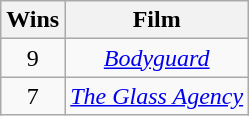<table class="wikitable" style="text-align:center;">
<tr>
<th>Wins</th>
<th>Film</th>
</tr>
<tr>
<td>9</td>
<td><em><a href='#'>Bodyguard</a></em></td>
</tr>
<tr>
<td>7</td>
<td><em><a href='#'>The Glass Agency</a></em></td>
</tr>
</table>
